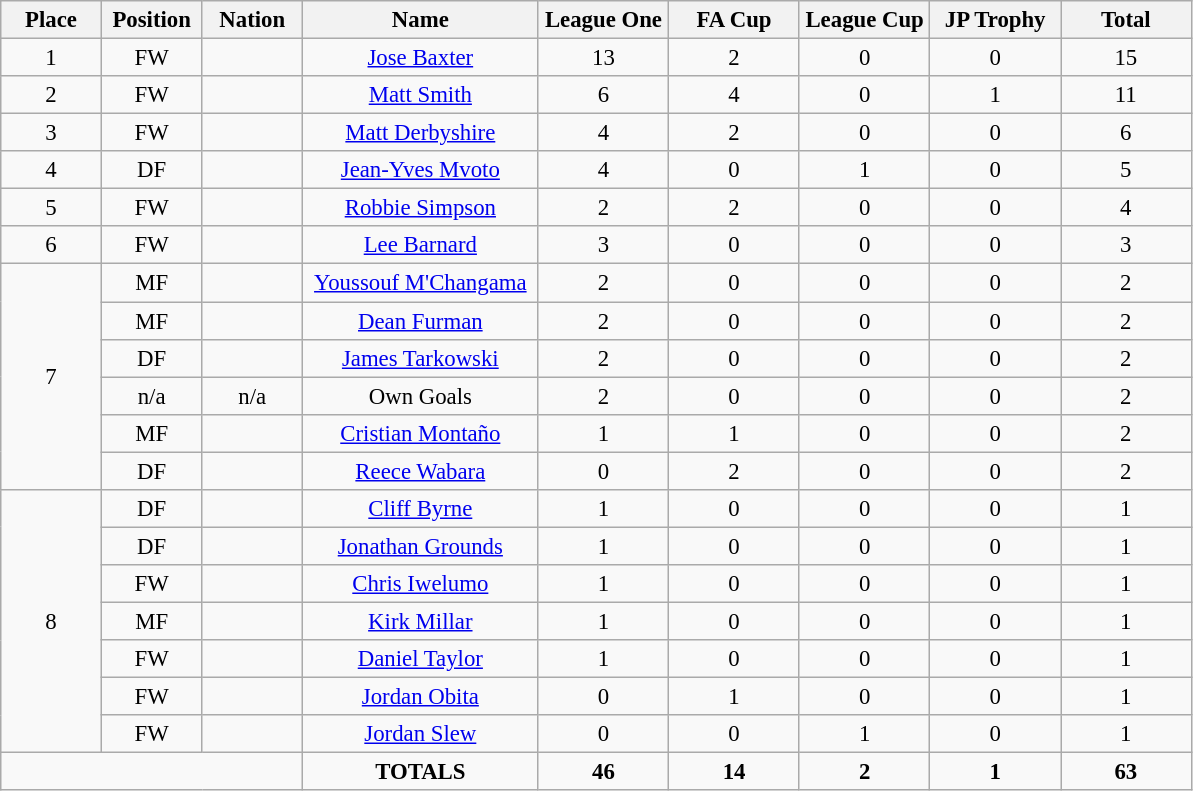<table class="wikitable" style="font-size: 95%; text-align: center;">
<tr>
<th width=60>Place</th>
<th width=60>Position</th>
<th width=60>Nation</th>
<th width=150>Name</th>
<th width=80>League One</th>
<th width=80>FA Cup</th>
<th width=80>League Cup</th>
<th width=80>JP Trophy</th>
<th width=80><strong>Total</strong></th>
</tr>
<tr>
<td>1</td>
<td>FW</td>
<td></td>
<td><a href='#'>Jose Baxter</a></td>
<td>13</td>
<td>2</td>
<td>0</td>
<td>0</td>
<td>15</td>
</tr>
<tr>
<td rowspan=1>2</td>
<td>FW</td>
<td></td>
<td><a href='#'>Matt Smith</a></td>
<td>6</td>
<td>4</td>
<td>0</td>
<td>1</td>
<td>11</td>
</tr>
<tr>
<td rowspan=1>3</td>
<td>FW</td>
<td></td>
<td><a href='#'>Matt Derbyshire</a></td>
<td>4</td>
<td>2</td>
<td>0</td>
<td>0</td>
<td>6</td>
</tr>
<tr>
<td rowspan=1>4</td>
<td>DF</td>
<td></td>
<td><a href='#'>Jean-Yves Mvoto</a></td>
<td>4</td>
<td>0</td>
<td>1</td>
<td>0</td>
<td>5</td>
</tr>
<tr>
<td rowspan=1>5</td>
<td>FW</td>
<td></td>
<td><a href='#'>Robbie Simpson</a></td>
<td>2</td>
<td>2</td>
<td>0</td>
<td>0</td>
<td>4</td>
</tr>
<tr>
<td rowspan=1>6</td>
<td>FW</td>
<td></td>
<td><a href='#'>Lee Barnard</a></td>
<td>3</td>
<td>0</td>
<td>0</td>
<td>0</td>
<td>3</td>
</tr>
<tr>
<td rowspan=6>7</td>
<td>MF</td>
<td></td>
<td><a href='#'>Youssouf M'Changama</a></td>
<td>2</td>
<td>0</td>
<td>0</td>
<td>0</td>
<td>2</td>
</tr>
<tr>
<td>MF</td>
<td></td>
<td><a href='#'>Dean Furman</a></td>
<td>2</td>
<td>0</td>
<td>0</td>
<td>0</td>
<td>2</td>
</tr>
<tr>
<td>DF</td>
<td></td>
<td><a href='#'>James Tarkowski</a></td>
<td>2</td>
<td>0</td>
<td>0</td>
<td>0</td>
<td>2</td>
</tr>
<tr>
<td>n/a</td>
<td>n/a</td>
<td>Own Goals</td>
<td>2</td>
<td>0</td>
<td>0</td>
<td>0</td>
<td>2</td>
</tr>
<tr>
<td>MF</td>
<td></td>
<td><a href='#'>Cristian Montaño</a></td>
<td>1</td>
<td>1</td>
<td>0</td>
<td>0</td>
<td>2</td>
</tr>
<tr>
<td>DF</td>
<td></td>
<td><a href='#'>Reece Wabara</a></td>
<td>0</td>
<td>2</td>
<td>0</td>
<td>0</td>
<td>2</td>
</tr>
<tr>
<td rowspan=7>8</td>
<td>DF</td>
<td></td>
<td><a href='#'>Cliff Byrne</a></td>
<td>1</td>
<td>0</td>
<td>0</td>
<td>0</td>
<td>1</td>
</tr>
<tr>
<td>DF</td>
<td></td>
<td><a href='#'>Jonathan Grounds</a></td>
<td>1</td>
<td>0</td>
<td>0</td>
<td>0</td>
<td>1</td>
</tr>
<tr>
<td>FW</td>
<td></td>
<td><a href='#'>Chris Iwelumo</a></td>
<td>1</td>
<td>0</td>
<td>0</td>
<td>0</td>
<td>1</td>
</tr>
<tr>
<td>MF</td>
<td></td>
<td><a href='#'>Kirk Millar</a></td>
<td>1</td>
<td>0</td>
<td>0</td>
<td>0</td>
<td>1</td>
</tr>
<tr>
<td>FW</td>
<td></td>
<td><a href='#'>Daniel Taylor</a></td>
<td>1</td>
<td>0</td>
<td>0</td>
<td>0</td>
<td>1</td>
</tr>
<tr>
<td>FW</td>
<td></td>
<td><a href='#'>Jordan Obita</a></td>
<td>0</td>
<td>1</td>
<td>0</td>
<td>0</td>
<td>1</td>
</tr>
<tr>
<td>FW</td>
<td></td>
<td><a href='#'>Jordan Slew</a></td>
<td>0</td>
<td>0</td>
<td>1</td>
<td>0</td>
<td>1</td>
</tr>
<tr>
<td colspan="3"></td>
<td><strong>TOTALS</strong></td>
<td><strong>46</strong></td>
<td><strong>14</strong></td>
<td><strong>2</strong></td>
<td><strong>1</strong></td>
<td><strong>63</strong></td>
</tr>
</table>
